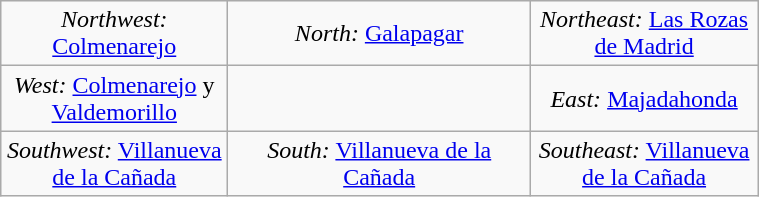<table class="wikitable" width ="40%" border = 2 align="center">
<tr ---->
<td width ="30%" align="center"><em>Northwest:</em> <a href='#'>Colmenarejo</a></td>
<td width ="40%" align="center"><em>North:</em> <a href='#'>Galapagar</a></td>
<td width ="30%" align="center"><em>Northeast:</em> <a href='#'>Las Rozas de Madrid</a></td>
</tr>
<tr ---->
<td width ="30%" align="center"><em>West:</em> <a href='#'>Colmenarejo</a> y <a href='#'>Valdemorillo</a></td>
<td width ="40%" align="center"></td>
<td width ="30%" align="center"><em>East:</em> <a href='#'>Majadahonda</a></td>
</tr>
<tr ---->
<td width ="30%" align="center"><em>Southwest:</em> <a href='#'>Villanueva de la Cañada</a></td>
<td width ="40%" align="center"><em>South:</em> <a href='#'>Villanueva de la Cañada</a></td>
<td width ="10%" align="center"><em>Southeast:</em> <a href='#'>Villanueva de la Cañada</a></td>
</tr>
</table>
